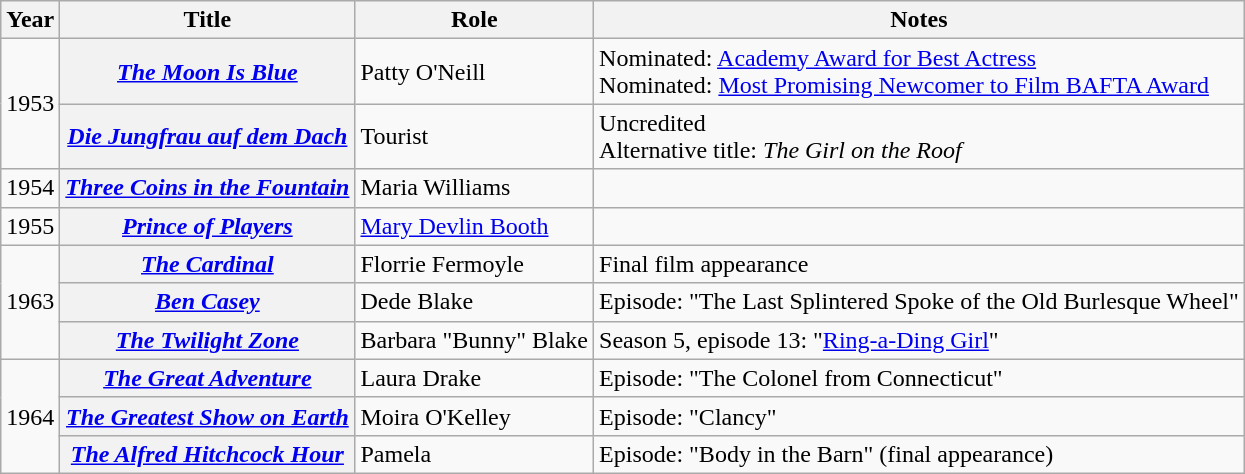<table class="wikitable sortable plainrowheaders">
<tr>
<th scope="col">Year</th>
<th scope="col">Title</th>
<th scope="col">Role</th>
<th scope="col" class="unsortable">Notes</th>
</tr>
<tr>
<td rowspan=2>1953</td>
<th scope="row"><em><a href='#'>The Moon Is Blue</a></em></th>
<td>Patty O'Neill</td>
<td>Nominated: <a href='#'>Academy Award for Best Actress</a><br>Nominated: <a href='#'>Most Promising Newcomer to Film BAFTA Award</a></td>
</tr>
<tr>
<th scope="row"><em><a href='#'>Die Jungfrau auf dem Dach</a></em></th>
<td>Tourist</td>
<td>Uncredited<br>Alternative title: <em>The Girl on the Roof</em></td>
</tr>
<tr>
<td>1954</td>
<th scope="row"><em><a href='#'>Three Coins in the Fountain</a></em></th>
<td>Maria Williams</td>
<td></td>
</tr>
<tr>
<td>1955</td>
<th scope="row"><em><a href='#'>Prince of Players</a></em></th>
<td><a href='#'>Mary Devlin Booth</a></td>
<td></td>
</tr>
<tr>
<td rowspan=3>1963</td>
<th scope="row"><em><a href='#'>The Cardinal</a></em></th>
<td>Florrie Fermoyle</td>
<td>Final film appearance</td>
</tr>
<tr>
<th scope="row"><em><a href='#'>Ben Casey</a></em></th>
<td>Dede Blake</td>
<td>Episode: "The Last Splintered Spoke of the Old Burlesque Wheel"</td>
</tr>
<tr>
<th scope="row"><em><a href='#'>The Twilight Zone</a></em></th>
<td>Barbara "Bunny" Blake</td>
<td>Season 5, episode 13: "<a href='#'>Ring-a-Ding Girl</a>"</td>
</tr>
<tr>
<td rowspan=3>1964</td>
<th scope="row"><em><a href='#'>The Great Adventure</a></em></th>
<td>Laura Drake</td>
<td>Episode: "The Colonel from Connecticut"</td>
</tr>
<tr>
<th scope="row"><em><a href='#'>The Greatest Show on Earth</a></em></th>
<td>Moira O'Kelley</td>
<td>Episode: "Clancy"</td>
</tr>
<tr>
<th scope="row"><em><a href='#'>The Alfred Hitchcock Hour</a></em></th>
<td>Pamela</td>
<td>Episode: "Body in the Barn" (final appearance)</td>
</tr>
</table>
